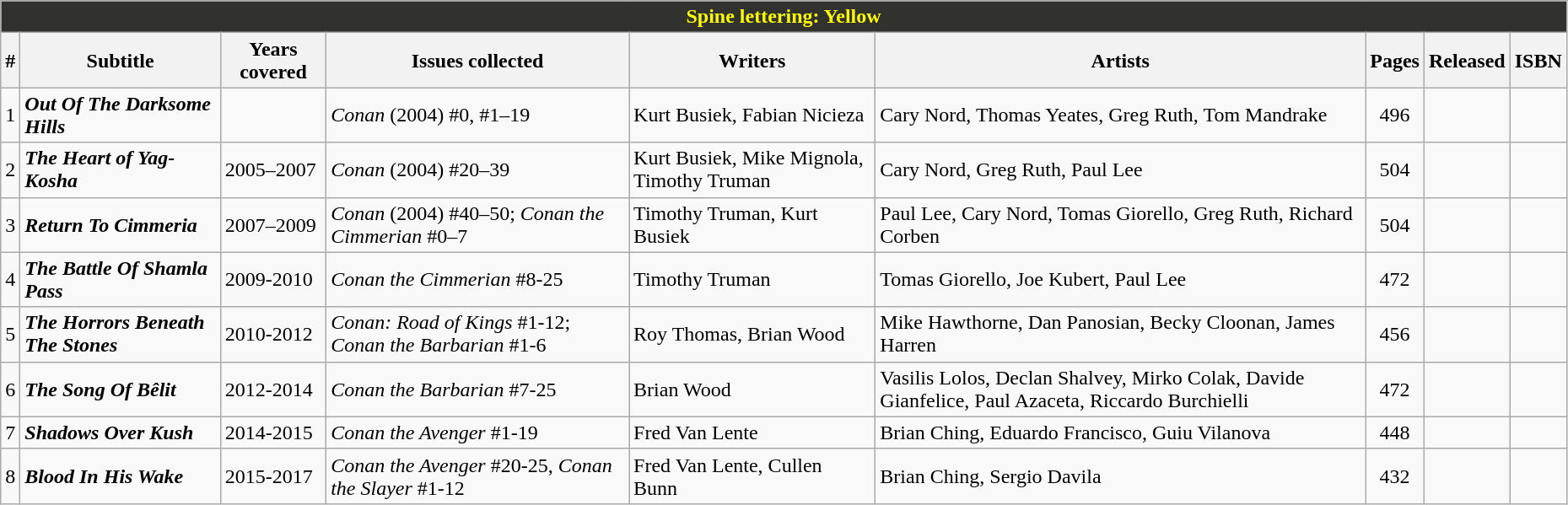<table class="wikitable sortable" width=98%>
<tr>
<th colspan="9" style="background-color: #31312D; color: yellow;">Spine lettering: Yellow</th>
</tr>
<tr>
<th class="unsortable">#</th>
<th class="unsortable">Subtitle</th>
<th>Years covered</th>
<th class="unsortable">Issues collected</th>
<th class="unsortable">Writers</th>
<th class="unsortable">Artists</th>
<th class="unsortable">Pages</th>
<th>Released</th>
<th class="unsortable">ISBN</th>
</tr>
<tr>
<td>1</td>
<td><strong><em>Out Of The Darksome Hills</em></strong></td>
<td></td>
<td><em>Conan</em> (2004) #0, #1–19</td>
<td>Kurt Busiek, Fabian Nicieza</td>
<td>Cary Nord, Thomas Yeates, Greg Ruth, Tom Mandrake</td>
<td style="text-align: center;">496</td>
<td></td>
<td></td>
</tr>
<tr>
<td>2</td>
<td><strong><em>The Heart of Yag-Kosha</em></strong></td>
<td>2005–2007</td>
<td><em>Conan</em> (2004) #20–39</td>
<td>Kurt Busiek, Mike Mignola, Timothy Truman</td>
<td>Cary Nord, Greg Ruth, Paul Lee</td>
<td style="text-align: center;">504</td>
<td></td>
<td></td>
</tr>
<tr>
<td>3</td>
<td><strong><em>Return To Cimmeria</em></strong></td>
<td>2007–2009</td>
<td><em>Conan</em> (2004) #40–50; <em>Conan the Cimmerian</em> #0–7</td>
<td>Timothy Truman, Kurt Busiek</td>
<td>Paul Lee, Cary Nord, Tomas Giorello, Greg Ruth, Richard Corben</td>
<td style="text-align: center;">504</td>
<td></td>
<td></td>
</tr>
<tr>
<td>4</td>
<td><strong><em>The Battle Of Shamla Pass</em></strong></td>
<td>2009-2010</td>
<td><em>Conan the Cimmerian</em> #8-25</td>
<td>Timothy Truman</td>
<td>Tomas Giorello, Joe Kubert, Paul Lee</td>
<td style="text-align: center;">472</td>
<td></td>
<td></td>
</tr>
<tr>
<td>5</td>
<td><strong><em>The Horrors Beneath The Stones</em></strong></td>
<td>2010-2012</td>
<td><em>Conan: Road of Kings</em> #1-12; <em>Conan the Barbarian</em> #1-6</td>
<td>Roy Thomas, Brian Wood</td>
<td>Mike Hawthorne, Dan Panosian, Becky Cloonan, James Harren</td>
<td style="text-align: center;">456</td>
<td></td>
<td></td>
</tr>
<tr>
<td>6</td>
<td><strong><em>The Song Of Bêlit</em></strong></td>
<td>2012-2014</td>
<td><em>Conan the Barbarian</em> #7-25</td>
<td>Brian Wood</td>
<td>Vasilis Lolos, Declan Shalvey, Mirko Colak, Davide Gianfelice, Paul Azaceta, Riccardo Burchielli</td>
<td style="text-align: center;">472</td>
<td></td>
<td></td>
</tr>
<tr>
<td>7</td>
<td><strong><em>Shadows Over Kush</em></strong></td>
<td>2014-2015</td>
<td><em>Conan the Avenger</em> #1-19</td>
<td>Fred Van Lente</td>
<td>Brian Ching, Eduardo Francisco, Guiu Vilanova</td>
<td style="text-align: center;">448</td>
<td></td>
<td></td>
</tr>
<tr>
<td>8</td>
<td><strong><em>Blood In His Wake</em></strong></td>
<td>2015-2017</td>
<td><em>Conan the Avenger</em> #20-25,  <em>Conan the Slayer</em> #1-12</td>
<td>Fred Van Lente, Cullen Bunn</td>
<td>Brian Ching, Sergio Davila</td>
<td style="text-align: center;">432</td>
<td></td>
<td></td>
</tr>
</table>
